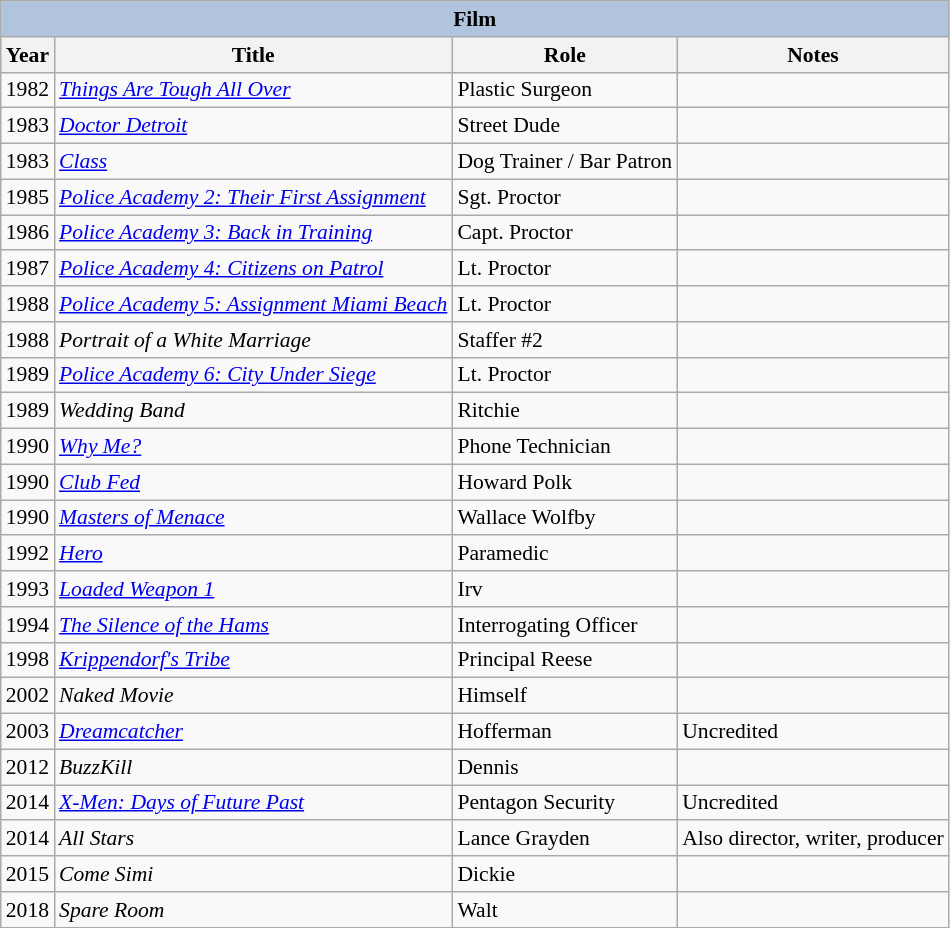<table class="wikitable" style="font-size: 90%;">
<tr>
<th colspan="4" style="background: LightSteelBlue;">Film</th>
</tr>
<tr>
<th>Year</th>
<th>Title</th>
<th>Role</th>
<th>Notes</th>
</tr>
<tr>
<td>1982</td>
<td><em><a href='#'>Things Are Tough All Over</a></em></td>
<td>Plastic Surgeon</td>
<td></td>
</tr>
<tr>
<td>1983</td>
<td><em><a href='#'>Doctor Detroit</a></em></td>
<td>Street Dude</td>
<td></td>
</tr>
<tr>
<td>1983</td>
<td><em><a href='#'>Class</a></em></td>
<td>Dog Trainer / Bar Patron</td>
<td></td>
</tr>
<tr>
<td>1985</td>
<td><em><a href='#'>Police Academy 2: Their First Assignment</a></em></td>
<td>Sgt. Proctor</td>
<td></td>
</tr>
<tr>
<td>1986</td>
<td><em><a href='#'>Police Academy 3: Back in Training</a></em></td>
<td>Capt. Proctor</td>
<td></td>
</tr>
<tr>
<td>1987</td>
<td><em><a href='#'>Police Academy 4: Citizens on Patrol</a></em></td>
<td>Lt. Proctor</td>
<td></td>
</tr>
<tr>
<td>1988</td>
<td><em><a href='#'>Police Academy 5: Assignment Miami Beach</a></em></td>
<td>Lt. Proctor</td>
<td></td>
</tr>
<tr>
<td>1988</td>
<td><em>Portrait of a White Marriage</em></td>
<td>Staffer #2</td>
<td></td>
</tr>
<tr>
<td>1989</td>
<td><em><a href='#'>Police Academy 6: City Under Siege</a></em></td>
<td>Lt. Proctor</td>
<td></td>
</tr>
<tr>
<td>1989</td>
<td><em>Wedding Band</em></td>
<td>Ritchie</td>
<td></td>
</tr>
<tr>
<td>1990</td>
<td><em><a href='#'>Why Me?</a></em></td>
<td>Phone Technician</td>
<td></td>
</tr>
<tr>
<td>1990</td>
<td><em><a href='#'>Club Fed</a></em></td>
<td>Howard Polk</td>
<td></td>
</tr>
<tr>
<td>1990</td>
<td><em><a href='#'>Masters of Menace</a></em></td>
<td>Wallace Wolfby</td>
<td></td>
</tr>
<tr>
<td>1992</td>
<td><em><a href='#'>Hero</a></em></td>
<td>Paramedic</td>
<td></td>
</tr>
<tr>
<td>1993</td>
<td><em><a href='#'>Loaded Weapon 1</a></em></td>
<td>Irv</td>
<td></td>
</tr>
<tr>
<td>1994</td>
<td><em><a href='#'>The Silence of the Hams</a></em></td>
<td>Interrogating Officer</td>
<td></td>
</tr>
<tr>
<td>1998</td>
<td><em><a href='#'>Krippendorf's Tribe</a></em></td>
<td>Principal Reese</td>
<td></td>
</tr>
<tr>
<td>2002</td>
<td><em>Naked Movie</em></td>
<td>Himself</td>
<td></td>
</tr>
<tr>
<td>2003</td>
<td><em><a href='#'>Dreamcatcher</a></em></td>
<td>Hofferman</td>
<td>Uncredited</td>
</tr>
<tr>
<td>2012</td>
<td><em>BuzzKill</em></td>
<td>Dennis</td>
<td></td>
</tr>
<tr>
<td>2014</td>
<td><em><a href='#'>X-Men: Days of Future Past</a></em></td>
<td>Pentagon Security</td>
<td>Uncredited</td>
</tr>
<tr>
<td>2014</td>
<td><em>All Stars</em></td>
<td>Lance Grayden</td>
<td>Also director, writer, producer</td>
</tr>
<tr>
<td>2015</td>
<td><em>Come Simi</em></td>
<td>Dickie</td>
<td></td>
</tr>
<tr>
<td>2018</td>
<td><em>Spare Room</em></td>
<td>Walt</td>
<td></td>
</tr>
</table>
